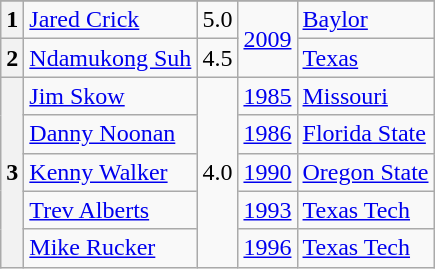<table class=wikitable>
<tr>
</tr>
<tr>
<th>1</th>
<td><a href='#'>Jared Crick</a></td>
<td>5.0</td>
<td rowspan=2><a href='#'>2009</a></td>
<td><a href='#'>Baylor</a></td>
</tr>
<tr>
<th>2</th>
<td><a href='#'>Ndamukong Suh</a></td>
<td>4.5</td>
<td><a href='#'>Texas</a></td>
</tr>
<tr>
<th rowspan=5>3</th>
<td><a href='#'>Jim Skow</a></td>
<td rowspan=5>4.0</td>
<td><a href='#'>1985</a></td>
<td><a href='#'>Missouri</a></td>
</tr>
<tr>
<td><a href='#'>Danny Noonan</a></td>
<td><a href='#'>1986</a></td>
<td><a href='#'>Florida State</a></td>
</tr>
<tr>
<td><a href='#'>Kenny Walker</a></td>
<td><a href='#'>1990</a></td>
<td><a href='#'>Oregon State</a></td>
</tr>
<tr>
<td><a href='#'>Trev Alberts</a></td>
<td><a href='#'>1993</a></td>
<td><a href='#'>Texas Tech</a></td>
</tr>
<tr>
<td><a href='#'>Mike Rucker</a></td>
<td><a href='#'>1996</a></td>
<td><a href='#'>Texas Tech</a></td>
</tr>
</table>
